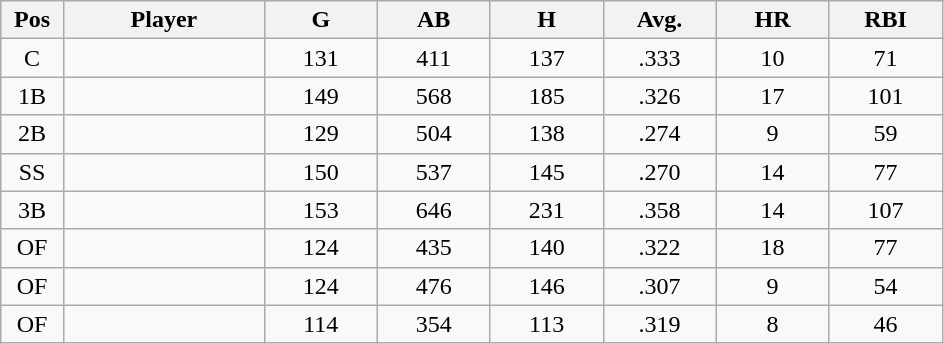<table class="wikitable sortable">
<tr>
<th bgcolor="#DDDDFF" width="5%">Pos</th>
<th bgcolor="#DDDDFF" width="16%">Player</th>
<th bgcolor="#DDDDFF" width="9%">G</th>
<th bgcolor="#DDDDFF" width="9%">AB</th>
<th bgcolor="#DDDDFF" width="9%">H</th>
<th bgcolor="#DDDDFF" width="9%">Avg.</th>
<th bgcolor="#DDDDFF" width="9%">HR</th>
<th bgcolor="#DDDDFF" width="9%">RBI</th>
</tr>
<tr align="center">
<td>C</td>
<td></td>
<td>131</td>
<td>411</td>
<td>137</td>
<td>.333</td>
<td>10</td>
<td>71</td>
</tr>
<tr align="center">
<td>1B</td>
<td></td>
<td>149</td>
<td>568</td>
<td>185</td>
<td>.326</td>
<td>17</td>
<td>101</td>
</tr>
<tr align="center">
<td>2B</td>
<td></td>
<td>129</td>
<td>504</td>
<td>138</td>
<td>.274</td>
<td>9</td>
<td>59</td>
</tr>
<tr align="center">
<td>SS</td>
<td></td>
<td>150</td>
<td>537</td>
<td>145</td>
<td>.270</td>
<td>14</td>
<td>77</td>
</tr>
<tr align="center">
<td>3B</td>
<td></td>
<td>153</td>
<td>646</td>
<td>231</td>
<td>.358</td>
<td>14</td>
<td>107</td>
</tr>
<tr align="center">
<td>OF</td>
<td></td>
<td>124</td>
<td>435</td>
<td>140</td>
<td>.322</td>
<td>18</td>
<td>77</td>
</tr>
<tr align="center">
<td>OF</td>
<td></td>
<td>124</td>
<td>476</td>
<td>146</td>
<td>.307</td>
<td>9</td>
<td>54</td>
</tr>
<tr align="center">
<td>OF</td>
<td></td>
<td>114</td>
<td>354</td>
<td>113</td>
<td>.319</td>
<td>8</td>
<td>46</td>
</tr>
</table>
